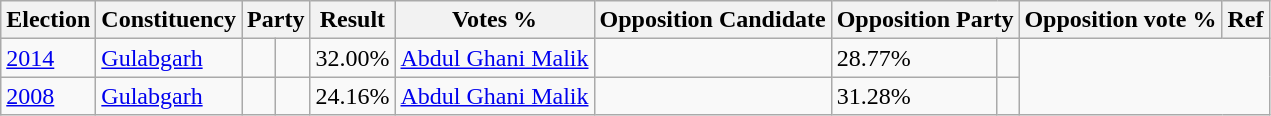<table class="wikitable sortable">
<tr>
<th>Election</th>
<th>Constituency</th>
<th colspan="2">Party</th>
<th>Result</th>
<th>Votes %</th>
<th>Opposition Candidate</th>
<th colspan="2">Opposition Party</th>
<th>Opposition vote %</th>
<th>Ref</th>
</tr>
<tr>
<td><a href='#'>2014</a></td>
<td><a href='#'>Gulabgarh</a></td>
<td></td>
<td></td>
<td>32.00%</td>
<td><a href='#'>Abdul Ghani Malik</a></td>
<td></td>
<td>28.77%</td>
<td></td>
</tr>
<tr>
<td><a href='#'>2008</a></td>
<td><a href='#'>Gulabgarh</a></td>
<td></td>
<td></td>
<td>24.16%</td>
<td><a href='#'>Abdul Ghani Malik</a></td>
<td></td>
<td>31.28%</td>
<td></td>
</tr>
</table>
